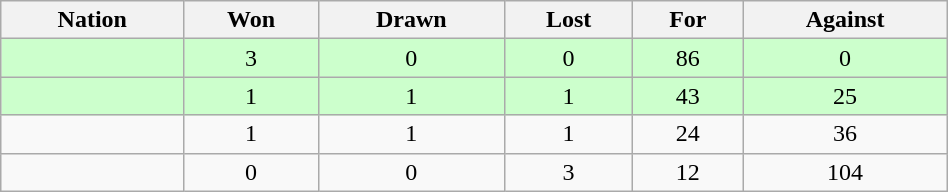<table class="wikitable" border="1" style="text-align: center; width:50%">
<tr>
<th>Nation</th>
<th>Won</th>
<th>Drawn</th>
<th>Lost</th>
<th>For</th>
<th>Against</th>
</tr>
<tr bgcolor=ccffcc>
<td align=left></td>
<td>3</td>
<td>0</td>
<td>0</td>
<td>86</td>
<td>0</td>
</tr>
<tr bgcolor=ccffcc>
<td align=left></td>
<td>1</td>
<td>1</td>
<td>1</td>
<td>43</td>
<td>25</td>
</tr>
<tr>
<td align=left></td>
<td>1</td>
<td>1</td>
<td>1</td>
<td>24</td>
<td>36</td>
</tr>
<tr>
<td align=left></td>
<td>0</td>
<td>0</td>
<td>3</td>
<td>12</td>
<td>104</td>
</tr>
</table>
